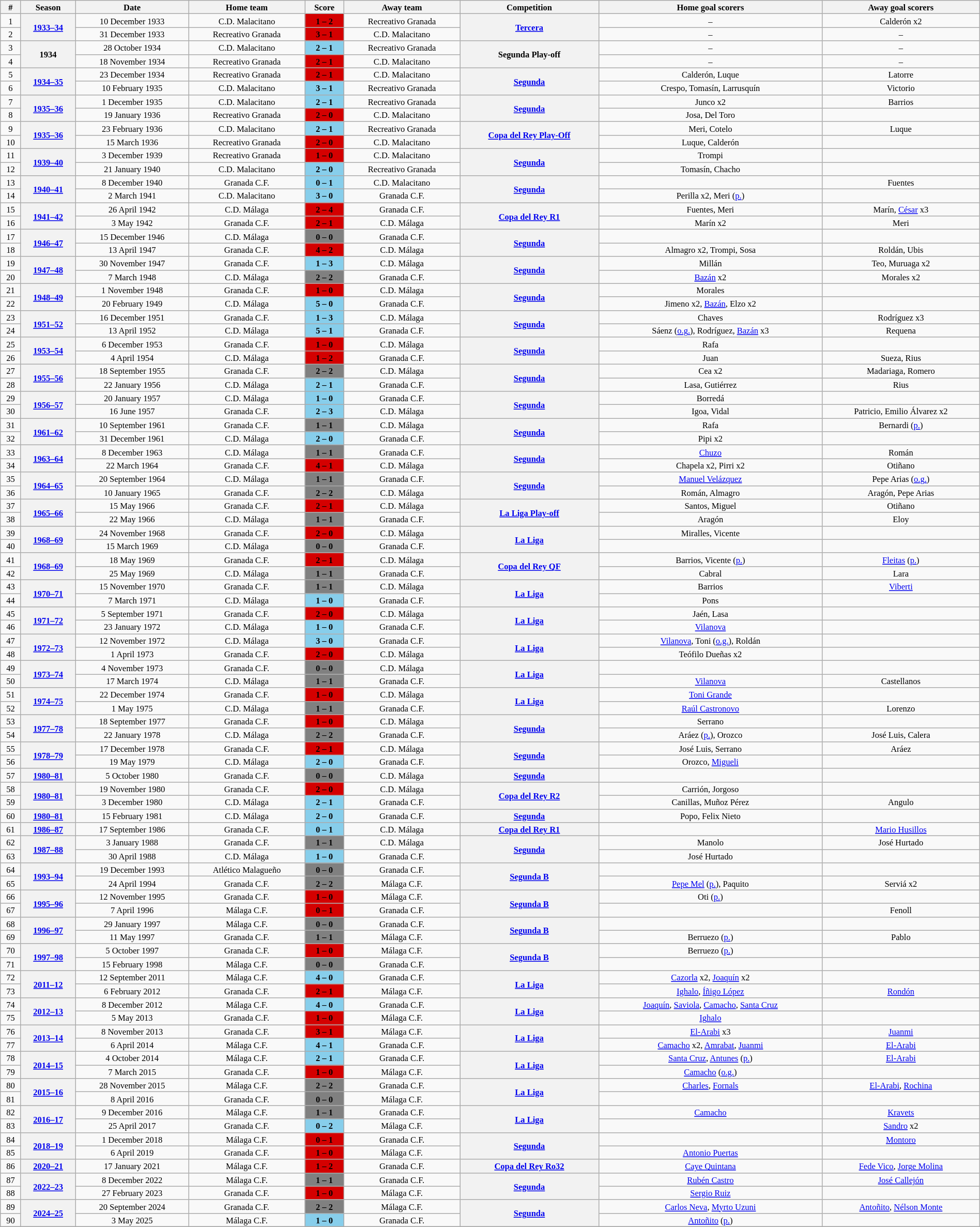<table class="wikitable" style="width:100%; text-align: center; font-size: 11px">
<tr>
<th>#</th>
<th>Season</th>
<th>Date</th>
<th>Home team</th>
<th>Score</th>
<th>Away team</th>
<th>Competition</th>
<th>Home goal scorers</th>
<th>Away goal scorers</th>
</tr>
<tr>
<td>1</td>
<th rowspan=2><a href='#'>1933–34</a></th>
<td>10 December 1933</td>
<td>C.D. Malacitano</td>
<td bgcolor=D40000><span><strong>1 – 2</strong></span></td>
<td>Recreativo Granada</td>
<th rowspan=2><a href='#'>Tercera</a></th>
<td>–</td>
<td>Calderón x2</td>
</tr>
<tr>
<td>2</td>
<td>31 December 1933</td>
<td>Recreativo Granada</td>
<td bgcolor=D40000><span><strong>3 – 1</strong></span></td>
<td>C.D. Malacitano</td>
<td>–</td>
<td>–</td>
</tr>
<tr>
<td>3</td>
<th rowspan=2>1934</th>
<td>28 October 1934</td>
<td>C.D. Malacitano</td>
<td bgcolor=#87CEEB><span><strong>2 – 1</strong></span></td>
<td>Recreativo Granada</td>
<th rowspan=2>Segunda Play-off</th>
<td>–</td>
<td>–</td>
</tr>
<tr>
<td>4</td>
<td>18 November 1934</td>
<td>Recreativo Granada</td>
<td bgcolor=D40000><span><strong>2 – 1</strong></span></td>
<td>C.D. Malacitano</td>
<td>–</td>
<td>–</td>
</tr>
<tr>
<td>5</td>
<th rowspan=2><a href='#'>1934–35</a></th>
<td>23 December 1934</td>
<td>Recreativo Granada</td>
<td bgcolor=D40000><span><strong>2 – 1</strong></span></td>
<td>C.D. Malacitano</td>
<th rowspan=2><a href='#'>Segunda</a></th>
<td>Calderón, Luque</td>
<td>Latorre</td>
</tr>
<tr>
<td>6</td>
<td>10 February 1935</td>
<td>C.D. Malacitano</td>
<td bgcolor=#87CEEB><span><strong>3 – 1</strong></span></td>
<td>Recreativo Granada</td>
<td>Crespo, Tomasín, Larrusquín</td>
<td>Victorio</td>
</tr>
<tr>
<td>7</td>
<th rowspan=2><a href='#'>1935–36</a></th>
<td>1 December 1935</td>
<td>C.D. Malacitano</td>
<td bgcolor=#87CEEB><span><strong>2 – 1</strong></span></td>
<td>Recreativo Granada</td>
<th rowspan=2><a href='#'>Segunda</a></th>
<td>Junco x2</td>
<td>Barrios</td>
</tr>
<tr>
<td>8</td>
<td>19 January 1936</td>
<td>Recreativo Granada</td>
<td bgcolor=D40000><span><strong>2 – 0</strong></span></td>
<td>C.D. Malacitano</td>
<td>Josa, Del Toro</td>
<td></td>
</tr>
<tr>
<td>9</td>
<th rowspan=2><a href='#'>1935–36</a></th>
<td>23 February 1936</td>
<td>C.D. Malacitano</td>
<td bgcolor=#87CEEB><span><strong>2 – 1</strong></span></td>
<td>Recreativo Granada</td>
<th rowspan=2><a href='#'>Copa del Rey Play-Off</a></th>
<td>Meri, Cotelo</td>
<td>Luque</td>
</tr>
<tr>
<td>10</td>
<td>15 March 1936</td>
<td>Recreativo Granada</td>
<td bgcolor=D40000><span><strong>2 – 0</strong></span></td>
<td>C.D. Malacitano</td>
<td>Luque, Calderón</td>
<td></td>
</tr>
<tr>
<td>11</td>
<th rowspan=2><a href='#'>1939–40</a></th>
<td>3 December 1939</td>
<td>Recreativo Granada</td>
<td bgcolor=D40000><span><strong>1 – 0</strong></span></td>
<td>C.D. Malacitano</td>
<th rowspan=2><a href='#'>Segunda</a></th>
<td>Trompi</td>
<td></td>
</tr>
<tr>
<td>12</td>
<td>21 January 1940</td>
<td>C.D. Malacitano</td>
<td bgcolor=#87CEEB><span><strong>2 – 0</strong></span></td>
<td>Recreativo Granada</td>
<td>Tomasín, Chacho</td>
<td></td>
</tr>
<tr>
<td>13</td>
<th rowspan=2><a href='#'>1940–41</a></th>
<td>8 December 1940</td>
<td>Granada C.F.</td>
<td bgcolor=#87CEEB><span><strong>0 – 1</strong></span></td>
<td>C.D. Malacitano</td>
<th rowspan=2><a href='#'>Segunda</a></th>
<td></td>
<td>Fuentes</td>
</tr>
<tr>
<td>14</td>
<td>2 March 1941</td>
<td>C.D. Malacitano</td>
<td bgcolor=#87CEEB><span><strong>3 – 0</strong></span></td>
<td>Granada C.F.</td>
<td>Perilla x2, Meri (<a href='#'>p.</a>)</td>
<td></td>
</tr>
<tr>
<td>15</td>
<th rowspan=2><a href='#'>1941–42</a></th>
<td>26 April 1942</td>
<td>C.D. Málaga</td>
<td bgcolor=D40000><span><strong>2 – 4</strong></span></td>
<td>Granada C.F.</td>
<th rowspan=2><a href='#'>Copa del Rey R1</a></th>
<td>Fuentes, Meri</td>
<td>Marín, <a href='#'>César</a> x3</td>
</tr>
<tr>
<td>16</td>
<td>3 May 1942</td>
<td>Granada C.F.</td>
<td bgcolor=D40000><span><strong>2 – 1</strong></span></td>
<td>C.D. Málaga</td>
<td>Marín x2</td>
<td>Meri</td>
</tr>
<tr>
<td>17</td>
<th rowspan=2><a href='#'>1946–47</a></th>
<td>15 December 1946</td>
<td>C.D. Málaga</td>
<td bgcolor=808080><span><strong>0 – 0</strong></span></td>
<td>Granada C.F.</td>
<th rowspan=2><a href='#'>Segunda</a></th>
<td></td>
<td></td>
</tr>
<tr>
<td>18</td>
<td>13 April 1947</td>
<td>Granada C.F.</td>
<td bgcolor=D40000><span><strong>4 – 2</strong></span></td>
<td>C.D. Málaga</td>
<td>Almagro x2, Trompi, Sosa</td>
<td>Roldán, Ubis</td>
</tr>
<tr>
<td>19</td>
<th rowspan=2><a href='#'>1947–48</a></th>
<td>30 November 1947</td>
<td>Granada C.F.</td>
<td bgcolor=#87CEEB><span><strong>1 – 3</strong></span></td>
<td>C.D. Málaga</td>
<th rowspan=2><a href='#'>Segunda</a></th>
<td>Millán</td>
<td>Teo, Muruaga x2</td>
</tr>
<tr>
<td>20</td>
<td>7 March 1948</td>
<td>C.D. Málaga</td>
<td bgcolor=808080><span><strong>2 – 2</strong></span></td>
<td>Granada C.F.</td>
<td><a href='#'>Bazán</a> x2</td>
<td>Morales x2</td>
</tr>
<tr>
<td>21</td>
<th rowspan=2><a href='#'>1948–49</a></th>
<td>1 November 1948</td>
<td>Granada C.F.</td>
<td bgcolor=D40000><span><strong>1 – 0</strong></span></td>
<td>C.D. Málaga</td>
<th rowspan=2><a href='#'>Segunda</a></th>
<td>Morales</td>
<td></td>
</tr>
<tr>
<td>22</td>
<td>20 February 1949</td>
<td>C.D. Málaga</td>
<td bgcolor=#87CEEB><span><strong>5 – 0</strong></span></td>
<td>Granada C.F.</td>
<td>Jimeno x2, <a href='#'>Bazán</a>, Elzo x2</td>
<td></td>
</tr>
<tr>
<td>23</td>
<th rowspan=2><a href='#'>1951–52</a></th>
<td>16 December 1951</td>
<td>Granada C.F.</td>
<td bgcolor=#87CEEB><span><strong>1 – 3</strong></span></td>
<td>C.D. Málaga</td>
<th rowspan=2><a href='#'>Segunda</a></th>
<td>Chaves</td>
<td>Rodríguez x3</td>
</tr>
<tr>
<td>24</td>
<td>13 April 1952</td>
<td>C.D. Málaga</td>
<td bgcolor=#87CEEB><span><strong>5 – 1</strong></span></td>
<td>Granada C.F.</td>
<td>Sáenz (<a href='#'>o.g.</a>), Rodríguez, <a href='#'>Bazán</a> x3</td>
<td>Requena</td>
</tr>
<tr>
<td>25</td>
<th rowspan=2><a href='#'>1953–54</a></th>
<td>6 December 1953</td>
<td>Granada C.F.</td>
<td bgcolor=D40000><span><strong>1 – 0</strong></span></td>
<td>C.D. Málaga</td>
<th rowspan=2><a href='#'>Segunda</a></th>
<td>Rafa</td>
<td></td>
</tr>
<tr>
<td>26</td>
<td>4 April 1954</td>
<td>C.D. Málaga</td>
<td bgcolor=D40000><span><strong>1 – 2</strong></span></td>
<td>Granada C.F.</td>
<td>Juan</td>
<td>Sueza, Rius</td>
</tr>
<tr>
<td>27</td>
<th rowspan=2><a href='#'>1955–56</a></th>
<td>18 September 1955</td>
<td>Granada C.F.</td>
<td bgcolor=808080><span><strong>2 – 2</strong></span></td>
<td>C.D. Málaga</td>
<th rowspan=2><a href='#'>Segunda</a></th>
<td>Cea x2</td>
<td>Madariaga, Romero</td>
</tr>
<tr>
<td>28</td>
<td>22 January 1956</td>
<td>C.D. Málaga</td>
<td bgcolor=#87CEEB><span><strong>2 – 1</strong></span></td>
<td>Granada C.F.</td>
<td>Lasa, Gutiérrez</td>
<td>Rius</td>
</tr>
<tr>
<td>29</td>
<th rowspan=2><a href='#'>1956–57</a></th>
<td>20 January 1957</td>
<td>C.D. Málaga</td>
<td bgcolor=#87CEEB><span><strong>1 – 0</strong></span></td>
<td>Granada C.F.</td>
<th rowspan=2><a href='#'>Segunda</a></th>
<td>Borredá</td>
<td></td>
</tr>
<tr>
<td>30</td>
<td>16 June 1957</td>
<td>Granada C.F.</td>
<td bgcolor=#87CEEB><span><strong>2 – 3</strong></span></td>
<td>C.D. Málaga</td>
<td>Igoa, Vidal</td>
<td>Patricio, Emilio Álvarez x2</td>
</tr>
<tr>
<td>31</td>
<th rowspan=2><a href='#'>1961–62</a></th>
<td>10 September 1961</td>
<td>Granada C.F.</td>
<td bgcolor=808080><span><strong>1 – 1</strong></span></td>
<td>C.D. Málaga</td>
<th rowspan=2><a href='#'>Segunda</a></th>
<td>Rafa</td>
<td>Bernardi (<a href='#'>p.</a>)</td>
</tr>
<tr>
<td>32</td>
<td>31 December 1961</td>
<td>C.D. Málaga</td>
<td bgcolor=#87CEEB><span><strong>2 – 0</strong></span></td>
<td>Granada C.F.</td>
<td>Pipi x2</td>
<td></td>
</tr>
<tr>
<td>33</td>
<th rowspan=2><a href='#'>1963–64</a></th>
<td>8 December 1963</td>
<td>C.D. Málaga</td>
<td bgcolor=808080><span><strong>1 – 1</strong></span></td>
<td>Granada C.F.</td>
<th rowspan=2><a href='#'>Segunda</a></th>
<td><a href='#'>Chuzo</a></td>
<td>Román</td>
</tr>
<tr>
<td>34</td>
<td>22 March 1964</td>
<td>Granada C.F.</td>
<td bgcolor=D40000><span><strong>4 – 1</strong></span></td>
<td>C.D. Málaga</td>
<td>Chapela x2, Pirri x2</td>
<td>Otiñano</td>
</tr>
<tr>
<td>35</td>
<th rowspan=2><a href='#'>1964–65</a></th>
<td>20 September 1964</td>
<td>C.D. Málaga</td>
<td bgcolor=808080><span><strong>1 – 1</strong></span></td>
<td>Granada C.F.</td>
<th rowspan=2><a href='#'>Segunda</a></th>
<td><a href='#'>Manuel Velázquez</a></td>
<td>Pepe Arias (<a href='#'>o.g.</a>)</td>
</tr>
<tr>
<td>36</td>
<td>10 January 1965</td>
<td>Granada C.F.</td>
<td bgcolor=808080><span><strong>2 – 2</strong></span></td>
<td>C.D. Málaga</td>
<td>Román, Almagro</td>
<td>Aragón, Pepe Arias</td>
</tr>
<tr>
<td>37</td>
<th rowspan=2><a href='#'>1965–66</a></th>
<td>15 May 1966</td>
<td>Granada C.F.</td>
<td bgcolor=D40000><span><strong>2 – 1</strong></span></td>
<td>C.D. Málaga</td>
<th rowspan=2><a href='#'>La Liga Play-off</a></th>
<td>Santos, Miguel</td>
<td>Otiñano</td>
</tr>
<tr>
<td>38</td>
<td>22 May 1966</td>
<td>C.D. Málaga</td>
<td bgcolor=808080><span><strong>1 – 1</strong></span></td>
<td>Granada C.F.</td>
<td>Aragón</td>
<td>Eloy</td>
</tr>
<tr>
<td>39</td>
<th rowspan=2><a href='#'>1968–69</a></th>
<td>24 November 1968</td>
<td>Granada C.F.</td>
<td bgcolor=D40000><span><strong>2 – 0</strong></span></td>
<td>C.D. Málaga</td>
<th rowspan=2><a href='#'>La Liga</a></th>
<td>Miralles, Vicente</td>
<td></td>
</tr>
<tr>
<td>40</td>
<td>15 March 1969</td>
<td>C.D. Málaga</td>
<td bgcolor=808080><span><strong>0 – 0</strong></span></td>
<td>Granada C.F.</td>
<td></td>
<td></td>
</tr>
<tr>
<td>41</td>
<th rowspan=2><a href='#'>1968–69</a></th>
<td>18 May 1969</td>
<td>Granada C.F.</td>
<td bgcolor=D40000><span><strong>2 – 1</strong></span></td>
<td>C.D. Málaga</td>
<th rowspan=2><a href='#'>Copa del Rey QF</a></th>
<td>Barrios, Vicente (<a href='#'>p.</a>)</td>
<td><a href='#'>Fleitas</a> (<a href='#'>p.</a>)</td>
</tr>
<tr>
<td>42</td>
<td>25 May 1969</td>
<td>C.D. Málaga</td>
<td bgcolor=808080><span><strong>1 – 1</strong></span></td>
<td>Granada C.F.</td>
<td>Cabral</td>
<td>Lara</td>
</tr>
<tr>
<td>43</td>
<th rowspan=2><a href='#'>1970–71</a></th>
<td>15 November 1970</td>
<td>Granada C.F.</td>
<td bgcolor=808080><span><strong>1 – 1</strong></span></td>
<td>C.D. Málaga</td>
<th rowspan=2><a href='#'>La Liga</a></th>
<td>Barrios</td>
<td><a href='#'>Viberti</a></td>
</tr>
<tr>
<td>44</td>
<td>7 March 1971</td>
<td>C.D. Málaga</td>
<td bgcolor=#87CEEB><span><strong>1 – 0</strong></span></td>
<td>Granada C.F.</td>
<td>Pons</td>
<td></td>
</tr>
<tr>
<td>45</td>
<th rowspan=2><a href='#'>1971–72</a></th>
<td>5 September 1971</td>
<td>Granada C.F.</td>
<td bgcolor=D40000><span><strong>2 – 0</strong></span></td>
<td>C.D. Málaga</td>
<th rowspan=2><a href='#'>La Liga</a></th>
<td>Jaén, Lasa</td>
<td></td>
</tr>
<tr>
<td>46</td>
<td>23 January 1972</td>
<td>C.D. Málaga</td>
<td bgcolor=#87CEEB><span><strong>1 – 0</strong></span></td>
<td>Granada C.F.</td>
<td><a href='#'>Vilanova</a></td>
<td></td>
</tr>
<tr>
<td>47</td>
<th rowspan=2><a href='#'>1972–73</a></th>
<td>12 November 1972</td>
<td>C.D. Málaga</td>
<td bgcolor=#87CEEB><span><strong>3 – 0</strong></span></td>
<td>Granada C.F.</td>
<th rowspan=2><a href='#'>La Liga</a></th>
<td><a href='#'>Vilanova</a>, Toni (<a href='#'>o.g.</a>), Roldán</td>
<td></td>
</tr>
<tr>
<td>48</td>
<td>1 April 1973</td>
<td>Granada C.F.</td>
<td bgcolor=D40000><span><strong>2 – 0</strong></span></td>
<td>C.D. Málaga</td>
<td>Teófilo Dueñas x2</td>
<td></td>
</tr>
<tr>
<td>49</td>
<th rowspan=2><a href='#'>1973–74</a></th>
<td>4 November 1973</td>
<td>Granada C.F.</td>
<td bgcolor=808080><span><strong>0 – 0</strong></span></td>
<td>C.D. Málaga</td>
<th rowspan=2><a href='#'>La Liga</a></th>
<td></td>
<td></td>
</tr>
<tr>
<td>50</td>
<td>17 March 1974</td>
<td>C.D. Málaga</td>
<td bgcolor=808080><span><strong>1 – 1</strong></span></td>
<td>Granada C.F.</td>
<td><a href='#'>Vilanova</a></td>
<td>Castellanos</td>
</tr>
<tr>
<td>51</td>
<th rowspan=2><a href='#'>1974–75</a></th>
<td>22 December 1974</td>
<td>Granada C.F.</td>
<td bgcolor=D40000><span><strong>1 – 0</strong></span></td>
<td>C.D. Málaga</td>
<th rowspan=2><a href='#'>La Liga</a></th>
<td><a href='#'>Toni Grande</a></td>
<td></td>
</tr>
<tr>
<td>52</td>
<td>1 May 1975</td>
<td>C.D. Málaga</td>
<td bgcolor=808080><span><strong>1 – 1</strong></span></td>
<td>Granada C.F.</td>
<td><a href='#'>Raúl Castronovo</a></td>
<td>Lorenzo</td>
</tr>
<tr>
<td>53</td>
<th rowspan=2><a href='#'>1977–78</a></th>
<td>18 September 1977</td>
<td>Granada C.F.</td>
<td bgcolor=D40000><span><strong>1 – 0</strong></span></td>
<td>C.D. Málaga</td>
<th rowspan=2><a href='#'>Segunda</a></th>
<td>Serrano</td>
<td></td>
</tr>
<tr>
<td>54</td>
<td>22 January 1978</td>
<td>C.D. Málaga</td>
<td bgcolor=808080><span><strong>2 – 2</strong></span></td>
<td>Granada C.F.</td>
<td>Aráez (<a href='#'>p.</a>), Orozco</td>
<td>José Luis, Calera</td>
</tr>
<tr>
<td>55</td>
<th rowspan=2><a href='#'>1978–79</a></th>
<td>17 December 1978</td>
<td>Granada C.F.</td>
<td bgcolor=D40000><span><strong>2 – 1</strong></span></td>
<td>C.D. Málaga</td>
<th rowspan=2><a href='#'>Segunda</a></th>
<td>José Luis, Serrano</td>
<td>Aráez</td>
</tr>
<tr>
<td>56</td>
<td>19 May 1979</td>
<td>C.D. Málaga</td>
<td bgcolor=#87CEEB><span><strong>2 – 0</strong></span></td>
<td>Granada C.F.</td>
<td>Orozco, <a href='#'>Migueli</a></td>
<td></td>
</tr>
<tr>
<td>57</td>
<th rowspan=1><a href='#'>1980–81</a></th>
<td>5 October 1980</td>
<td>Granada C.F.</td>
<td bgcolor=808080><span><strong>0 – 0</strong></span></td>
<td>C.D. Málaga</td>
<th rowspan=1><a href='#'>Segunda</a></th>
<td></td>
<td></td>
</tr>
<tr>
<td>58</td>
<th rowspan=2><a href='#'>1980–81</a></th>
<td>19 November 1980</td>
<td>Granada C.F.</td>
<td bgcolor=D40000><span><strong>2 – 0</strong></span></td>
<td>C.D. Málaga</td>
<th rowspan=2><a href='#'>Copa del Rey R2</a></th>
<td>Carrión, Jorgoso</td>
<td></td>
</tr>
<tr>
<td>59</td>
<td>3 December 1980</td>
<td>C.D. Málaga</td>
<td bgcolor=#87CEEB><span><strong>2 – 1</strong></span></td>
<td>Granada C.F.</td>
<td>Canillas, Muñoz Pérez</td>
<td>Angulo</td>
</tr>
<tr>
<td>60</td>
<th rowspan=1><a href='#'>1980–81</a></th>
<td>15 February 1981</td>
<td>C.D. Málaga</td>
<td bgcolor=#87CEEB><span><strong>2 – 0</strong></span></td>
<td>Granada C.F.</td>
<th rowspan=1><a href='#'>Segunda</a></th>
<td>Popo, Felix Nieto</td>
<td></td>
</tr>
<tr>
<td>61</td>
<th rowspan=1><a href='#'>1986–87</a></th>
<td>17 September 1986</td>
<td>Granada C.F.</td>
<td bgcolor=#87CEEB><span><strong>0 – 1</strong></span></td>
<td>C.D. Málaga</td>
<th rowspan=1><a href='#'>Copa del Rey R1</a></th>
<td></td>
<td><a href='#'>Mario Husillos</a></td>
</tr>
<tr>
<td>62</td>
<th rowspan=2><a href='#'>1987–88</a></th>
<td>3 January 1988</td>
<td>Granada C.F.</td>
<td bgcolor=808080><span><strong>1 – 1</strong></span></td>
<td>C.D. Málaga</td>
<th rowspan=2><a href='#'>Segunda</a></th>
<td>Manolo</td>
<td>José Hurtado</td>
</tr>
<tr>
<td>63</td>
<td>30 April 1988</td>
<td>C.D. Málaga</td>
<td bgcolor=#87CEEB><span><strong>1 – 0</strong></span></td>
<td>Granada C.F.</td>
<td>José Hurtado</td>
<td></td>
</tr>
<tr>
<td>64</td>
<th rowspan=2><a href='#'>1993–94</a></th>
<td>19 December 1993</td>
<td>Atlético Malagueño</td>
<td bgcolor=808080><span><strong>0 – 0</strong></span></td>
<td>Granada C.F.</td>
<th rowspan=2><a href='#'>Segunda B</a></th>
<td></td>
<td></td>
</tr>
<tr>
<td>65</td>
<td>24 April 1994</td>
<td>Granada C.F.</td>
<td bgcolor=808080><span><strong>2 – 2</strong></span></td>
<td>Málaga C.F.</td>
<td><a href='#'>Pepe Mel</a> (<a href='#'>p.</a>), Paquito</td>
<td>Serviá x2</td>
</tr>
<tr>
<td>66</td>
<th rowspan=2><a href='#'>1995–96</a></th>
<td>12 November 1995</td>
<td>Granada C.F.</td>
<td bgcolor=D40000><span><strong>1 – 0</strong></span></td>
<td>Málaga C.F.</td>
<th rowspan=2><a href='#'>Segunda B</a></th>
<td>Oti (<a href='#'>p.</a>)</td>
<td></td>
</tr>
<tr>
<td>67</td>
<td>7 April 1996</td>
<td>Málaga C.F.</td>
<td bgcolor=D40000><span><strong>0 – 1</strong></span></td>
<td>Granada C.F.</td>
<td></td>
<td>Fenoll</td>
</tr>
<tr>
<td>68</td>
<th rowspan=2><a href='#'>1996–97</a></th>
<td>29 January 1997</td>
<td>Málaga C.F.</td>
<td bgcolor=808080><span><strong>0 – 0</strong></span></td>
<td>Granada C.F.</td>
<th rowspan=2><a href='#'>Segunda B</a></th>
<td></td>
<td></td>
</tr>
<tr>
<td>69</td>
<td>11 May 1997</td>
<td>Granada C.F.</td>
<td bgcolor=808080><span><strong>1 – 1</strong></span></td>
<td>Málaga C.F.</td>
<td>Berruezo (<a href='#'>p.</a>)</td>
<td>Pablo</td>
</tr>
<tr>
<td>70</td>
<th rowspan=2><a href='#'>1997–98</a></th>
<td>5 October 1997</td>
<td>Granada C.F.</td>
<td bgcolor=D40000><span><strong>1 – 0</strong></span></td>
<td>Málaga C.F.</td>
<th rowspan=2><a href='#'>Segunda B</a></th>
<td>Berruezo (<a href='#'>p.</a>)</td>
<td></td>
</tr>
<tr>
<td>71</td>
<td>15 February 1998</td>
<td>Málaga C.F.</td>
<td bgcolor=808080><span><strong>0 – 0</strong></span></td>
<td>Granada C.F.</td>
<td></td>
<td></td>
</tr>
<tr>
<td>72</td>
<th rowspan=2><a href='#'>2011–12</a></th>
<td>12 September 2011</td>
<td>Málaga C.F.</td>
<td bgcolor=#87CEEB><span><strong>4 – 0</strong></span></td>
<td>Granada C.F.</td>
<th rowspan=2><a href='#'>La Liga</a></th>
<td><a href='#'>Cazorla</a> x2, <a href='#'>Joaquín</a> x2</td>
<td></td>
</tr>
<tr>
<td>73</td>
<td>6 February 2012</td>
<td>Granada C.F.</td>
<td bgcolor=D40000><span><strong>2 – 1</strong></span></td>
<td>Málaga C.F.</td>
<td><a href='#'>Ighalo</a>, <a href='#'>Íñigo López</a></td>
<td><a href='#'>Rondón</a></td>
</tr>
<tr>
<td>74</td>
<th rowspan=2><a href='#'>2012–13</a></th>
<td>8 December 2012</td>
<td>Málaga C.F.</td>
<td bgcolor=#87CEEB><span><strong>4 – 0</strong></span></td>
<td>Granada C.F.</td>
<th rowspan=2><a href='#'>La Liga</a></th>
<td><a href='#'>Joaquín</a>, <a href='#'>Saviola</a>, <a href='#'>Camacho</a>, <a href='#'>Santa Cruz</a></td>
<td></td>
</tr>
<tr>
<td>75</td>
<td>5 May 2013</td>
<td>Granada C.F.</td>
<td bgcolor=D40000><span><strong>1 – 0</strong></span></td>
<td>Málaga C.F.</td>
<td><a href='#'>Ighalo</a></td>
<td></td>
</tr>
<tr>
<td>76</td>
<th rowspan=2><a href='#'>2013–14</a></th>
<td>8 November 2013</td>
<td>Granada C.F.</td>
<td bgcolor=D40000><span><strong>3 – 1</strong></span></td>
<td>Málaga C.F.</td>
<th rowspan=2><a href='#'>La Liga</a></th>
<td><a href='#'>El-Arabi</a> x3</td>
<td><a href='#'>Juanmi</a></td>
</tr>
<tr>
<td>77</td>
<td>6 April 2014</td>
<td>Málaga C.F.</td>
<td bgcolor=#87CEEB><span><strong>4 – 1</strong></span></td>
<td>Granada C.F.</td>
<td><a href='#'>Camacho</a> x2, <a href='#'>Amrabat</a>, <a href='#'>Juanmi</a></td>
<td><a href='#'>El-Arabi</a></td>
</tr>
<tr>
<td>78</td>
<th rowspan=2><a href='#'>2014–15</a></th>
<td>4 October 2014</td>
<td>Málaga C.F.</td>
<td bgcolor=#87CEEB><span><strong>2 – 1</strong></span></td>
<td>Granada C.F.</td>
<th rowspan=2><a href='#'>La Liga</a></th>
<td><a href='#'>Santa Cruz</a>, <a href='#'>Antunes</a> (<a href='#'>p.</a>)</td>
<td><a href='#'>El-Arabi</a></td>
</tr>
<tr>
<td>79</td>
<td>7 March 2015</td>
<td>Granada C.F.</td>
<td bgcolor=D40000><span><strong>1 – 0</strong></span></td>
<td>Málaga C.F.</td>
<td><a href='#'>Camacho</a> (<a href='#'>o.g.</a>)</td>
<td></td>
</tr>
<tr>
<td>80</td>
<th rowspan=2><a href='#'>2015–16</a></th>
<td>28 November 2015</td>
<td>Málaga C.F.</td>
<td bgcolor=808080><span><strong>2 – 2</strong></span></td>
<td>Granada C.F.</td>
<th rowspan=2><a href='#'>La Liga</a></th>
<td><a href='#'>Charles</a>, <a href='#'>Fornals</a></td>
<td><a href='#'>El-Arabi</a>, <a href='#'>Rochina</a></td>
</tr>
<tr>
<td>81</td>
<td>8 April 2016</td>
<td>Granada C.F.</td>
<td bgcolor=808080><span><strong>0 – 0</strong></span></td>
<td>Málaga C.F.</td>
<td></td>
<td></td>
</tr>
<tr>
<td>82</td>
<th rowspan=2><a href='#'>2016–17</a></th>
<td>9 December 2016</td>
<td>Málaga C.F.</td>
<td bgcolor=808080><span><strong>1 – 1</strong></span></td>
<td>Granada C.F.</td>
<th rowspan=2><a href='#'>La Liga</a></th>
<td><a href='#'>Camacho</a></td>
<td><a href='#'>Kravets</a></td>
</tr>
<tr>
<td>83</td>
<td>25 April 2017</td>
<td>Granada C.F.</td>
<td bgcolor=#87CEEB><span><strong>0 – 2</strong></span></td>
<td>Málaga C.F.</td>
<td></td>
<td><a href='#'>Sandro</a> x2</td>
</tr>
<tr>
<td>84</td>
<th rowspan=2><a href='#'>2018–19</a></th>
<td>1 December 2018</td>
<td>Málaga C.F.</td>
<td bgcolor=D40000><span><strong>0 – 1</strong></span></td>
<td>Granada C.F.</td>
<th rowspan=2><a href='#'>Segunda</a></th>
<td></td>
<td><a href='#'>Montoro</a></td>
</tr>
<tr>
<td>85</td>
<td>6 April 2019</td>
<td>Granada C.F.</td>
<td bgcolor=D40000><span><strong>1 – 0</strong></span></td>
<td>Málaga C.F.</td>
<td><a href='#'>Antonio Puertas</a></td>
<td></td>
</tr>
<tr>
<td>86</td>
<th rowspan=1><a href='#'>2020–21</a></th>
<td>17 January 2021</td>
<td>Málaga C.F.</td>
<td bgcolor=D40000><span><strong>1 – 2</strong></span></td>
<td>Granada C.F.</td>
<th rowspan=1><a href='#'>Copa del Rey Ro32</a></th>
<td><a href='#'>Caye Quintana</a></td>
<td><a href='#'>Fede Vico</a>, <a href='#'>Jorge Molina</a></td>
</tr>
<tr>
<td>87</td>
<th rowspan=2><a href='#'>2022–23</a></th>
<td>8 December 2022</td>
<td>Málaga C.F.</td>
<td bgcolor=808080><span><strong>1 – 1</strong></span></td>
<td>Granada C.F.</td>
<th rowspan=2><a href='#'>Segunda</a></th>
<td><a href='#'>Rubén Castro</a></td>
<td><a href='#'>José Callejón</a></td>
</tr>
<tr>
<td>88</td>
<td>27 February 2023</td>
<td>Granada C.F.</td>
<td bgcolor=D40000><span><strong>1 – 0</strong></span></td>
<td>Málaga C.F.</td>
<td><a href='#'>Sergio Ruiz</a></td>
<td></td>
</tr>
<tr>
<td>89</td>
<th rowspan=2><a href='#'>2024–25</a></th>
<td>20 September 2024</td>
<td>Granada C.F.</td>
<td bgcolor=808080><span><strong>2 – 2</strong></span></td>
<td>Málaga C.F.</td>
<th rowspan=2><a href='#'>Segunda</a></th>
<td><a href='#'>Carlos Neva</a>, <a href='#'>Myrto Uzuni</a></td>
<td><a href='#'>Antoñito</a>, <a href='#'>Nélson Monte</a></td>
</tr>
<tr>
<td>90</td>
<td>3 May 2025</td>
<td>Málaga C.F.</td>
<td bgcolor=87CEEB><span><strong>1 – 0</strong></span></td>
<td>Granada C.F.</td>
<td><a href='#'>Antoñito</a> (<a href='#'>p.</a>)</td>
<td></td>
</tr>
<tr>
</tr>
</table>
